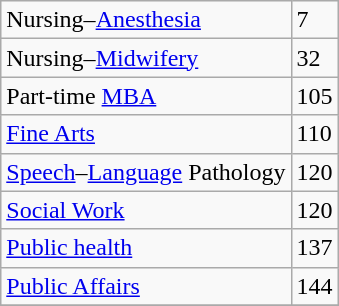<table class="wikitable floatright">
<tr>
<td>Nursing–<a href='#'>Anesthesia</a></td>
<td>7</td>
</tr>
<tr>
<td>Nursing–<a href='#'>Midwifery</a></td>
<td>32</td>
</tr>
<tr>
<td>Part-time <a href='#'>MBA</a></td>
<td>105</td>
</tr>
<tr>
<td><a href='#'>Fine Arts</a></td>
<td>110</td>
</tr>
<tr>
<td><a href='#'>Speech</a>–<a href='#'>Language</a> Pathology</td>
<td>120</td>
</tr>
<tr>
<td><a href='#'>Social Work</a></td>
<td>120</td>
</tr>
<tr>
<td><a href='#'>Public health</a></td>
<td>137</td>
</tr>
<tr>
<td><a href='#'>Public Affairs</a></td>
<td>144</td>
</tr>
<tr>
</tr>
</table>
